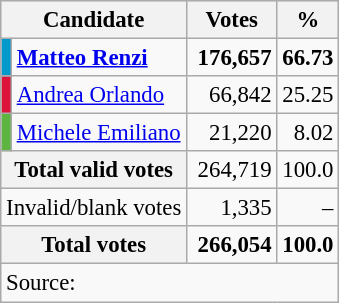<table class="wikitable" style="font-size:95%">
<tr bgcolor="#E9E9E9">
<th rowspan="1" colspan="2">Candidate</th>
<th rowspan="1" colspan="1">Votes</th>
<th rowspan="1" colspan="1">%</th>
</tr>
<tr>
<td bgcolor="#0099CC"></td>
<td align="left"><strong><a href='#'>Matteo Renzi</a></strong></td>
<td align="right"><strong>176,657</strong></td>
<td align="right"><strong>66.73</strong></td>
</tr>
<tr>
<td bgcolor="#DC143C"></td>
<td align="left"><a href='#'>Andrea Orlando</a></td>
<td align="right">66,842</td>
<td align="right">25.25</td>
</tr>
<tr>
<td bgcolor="#5EB440"></td>
<td align="left"><a href='#'>Michele Emiliano</a></td>
<td align="right">21,220</td>
<td align="right">8.02</td>
</tr>
<tr>
<th colspan="2" align="left">Total valid votes</th>
<td align="right"> 264,719</td>
<td align="right">100.0</td>
</tr>
<tr>
<td colspan="2" align=left>Invalid/blank votes</td>
<td align="right">1,335</td>
<td align="right">–</td>
</tr>
<tr>
<th colspan="2" align="left">Total votes</th>
<td align="right"><strong>266,054</strong></td>
<td align="right"><strong>100.0</strong></td>
</tr>
<tr>
<td colspan="5">Source: </td>
</tr>
</table>
